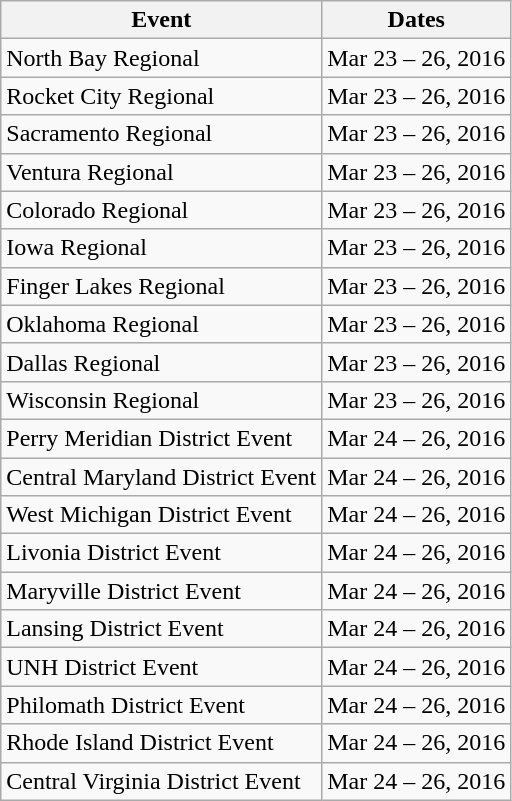<table class="wikitable">
<tr>
<th>Event</th>
<th>Dates</th>
</tr>
<tr>
<td>North Bay Regional</td>
<td>Mar 23 – 26, 2016</td>
</tr>
<tr>
<td>Rocket City Regional</td>
<td>Mar 23 – 26, 2016</td>
</tr>
<tr>
<td>Sacramento Regional</td>
<td>Mar 23 – 26, 2016</td>
</tr>
<tr>
<td>Ventura Regional</td>
<td>Mar 23 – 26, 2016</td>
</tr>
<tr>
<td>Colorado Regional</td>
<td>Mar 23 – 26, 2016</td>
</tr>
<tr>
<td>Iowa Regional</td>
<td>Mar 23 – 26, 2016</td>
</tr>
<tr>
<td>Finger Lakes Regional</td>
<td>Mar 23 – 26, 2016</td>
</tr>
<tr>
<td>Oklahoma Regional</td>
<td>Mar 23 – 26, 2016</td>
</tr>
<tr>
<td>Dallas Regional</td>
<td>Mar 23 – 26, 2016</td>
</tr>
<tr>
<td>Wisconsin Regional</td>
<td>Mar 23 – 26, 2016</td>
</tr>
<tr>
<td>Perry Meridian District Event</td>
<td>Mar 24 – 26, 2016</td>
</tr>
<tr>
<td>Central Maryland District Event</td>
<td>Mar 24 – 26, 2016</td>
</tr>
<tr>
<td>West Michigan District Event</td>
<td>Mar 24 – 26, 2016</td>
</tr>
<tr>
<td>Livonia District Event</td>
<td>Mar 24 – 26, 2016</td>
</tr>
<tr>
<td>Maryville District Event</td>
<td>Mar 24 – 26, 2016</td>
</tr>
<tr>
<td>Lansing District Event</td>
<td>Mar 24 – 26, 2016</td>
</tr>
<tr>
<td>UNH District Event</td>
<td>Mar 24 – 26, 2016</td>
</tr>
<tr>
<td>Philomath District Event</td>
<td>Mar 24 – 26, 2016</td>
</tr>
<tr>
<td>Rhode Island District Event</td>
<td>Mar 24 – 26, 2016</td>
</tr>
<tr>
<td>Central Virginia District Event</td>
<td>Mar 24 – 26, 2016</td>
</tr>
</table>
